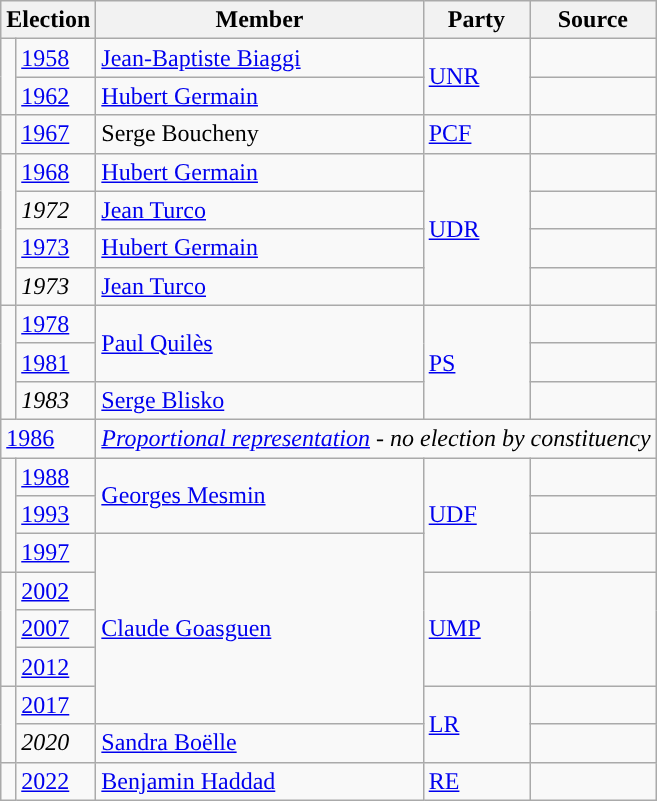<table class="wikitable">
<tr>
<th colspan="2">Election</th>
<th>Member</th>
<th>Party</th>
<th>Source</th>
</tr>
<tr>
<td rowspan="2" style="color:inherit;background-color: "></td>
<td><a href='#'>1958</a></td>
<td><a href='#'>Jean-Baptiste Biaggi</a></td>
<td rowspan="2"><a href='#'>UNR</a></td>
<td></td>
</tr>
<tr>
<td><a href='#'>1962</a></td>
<td><a href='#'>Hubert Germain</a></td>
<td></td>
</tr>
<tr>
<td style="color:inherit;background-color: "></td>
<td><a href='#'>1967</a></td>
<td>Serge Boucheny</td>
<td><a href='#'>PCF</a></td>
<td></td>
</tr>
<tr>
<td rowspan="4" style="color:inherit;background-color: "></td>
<td><a href='#'>1968</a></td>
<td><a href='#'>Hubert Germain</a></td>
<td rowspan="4"><a href='#'>UDR</a></td>
<td></td>
</tr>
<tr>
<td><em>1972</em></td>
<td><a href='#'>Jean Turco</a></td>
<td></td>
</tr>
<tr>
<td><a href='#'>1973</a></td>
<td><a href='#'>Hubert Germain</a></td>
<td></td>
</tr>
<tr>
<td><em>1973</em></td>
<td><a href='#'>Jean Turco</a></td>
<td></td>
</tr>
<tr>
<td rowspan="3" style="color:inherit;background-color: "></td>
<td><a href='#'>1978</a></td>
<td rowspan="2"><a href='#'>Paul Quilès</a></td>
<td rowspan="3"><a href='#'>PS</a></td>
<td></td>
</tr>
<tr>
<td><a href='#'>1981</a></td>
<td></td>
</tr>
<tr>
<td><em>1983</em></td>
<td><a href='#'>Serge Blisko</a></td>
<td></td>
</tr>
<tr>
<td colspan="2"><a href='#'>1986</a></td>
<td colspan="3"><em><a href='#'>Proportional representation</a> - no election by constituency</em></td>
</tr>
<tr>
<td rowspan="3" style="color:inherit;background-color: "></td>
<td><a href='#'>1988</a></td>
<td rowspan="2"><a href='#'>Georges Mesmin</a></td>
<td rowspan="3"><a href='#'>UDF</a></td>
<td></td>
</tr>
<tr>
<td><a href='#'>1993</a></td>
<td></td>
</tr>
<tr>
<td><a href='#'>1997</a></td>
<td rowspan="5"><a href='#'>Claude Goasguen</a></td>
<td></td>
</tr>
<tr>
<td rowspan="3" style="color:inherit;background-color: "></td>
<td><a href='#'>2002</a></td>
<td rowspan="3"><a href='#'>UMP</a></td>
<td rowspan="3"></td>
</tr>
<tr>
<td><a href='#'>2007</a></td>
</tr>
<tr>
<td><a href='#'>2012</a></td>
</tr>
<tr>
<td rowspan="2" style="color:inherit;background:"></td>
<td><a href='#'>2017</a></td>
<td rowspan="2"><a href='#'>LR</a></td>
<td></td>
</tr>
<tr>
<td><em>2020</em></td>
<td><a href='#'>Sandra Boëlle</a></td>
<td></td>
</tr>
<tr>
<td style="color:inherit;background:"></td>
<td><a href='#'>2022</a></td>
<td><a href='#'>Benjamin Haddad</a></td>
<td><a href='#'>RE</a></td>
<td></td>
</tr>
</table>
